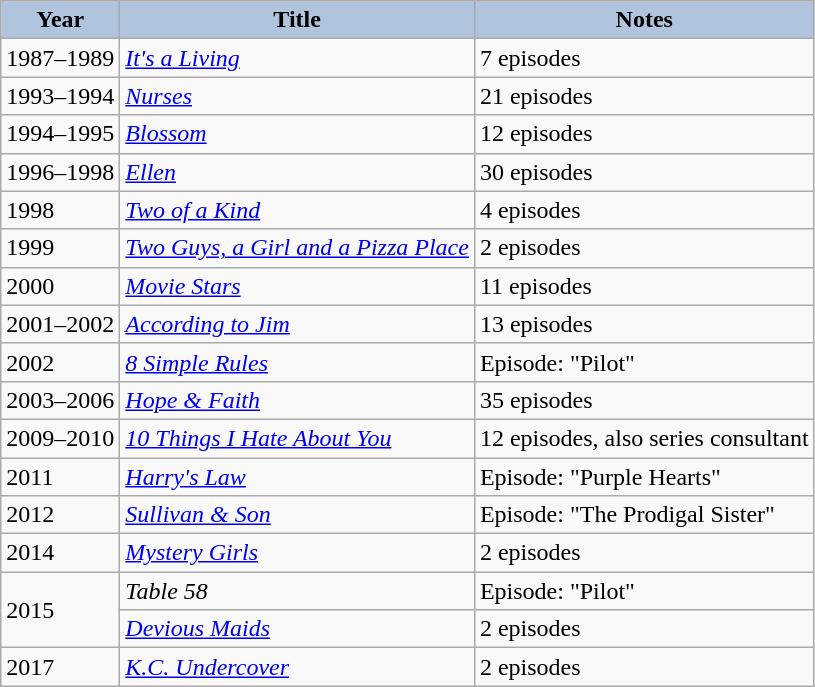<table class="wikitable">
<tr>
<th style="background:#B0C4DE;">Year</th>
<th style="background:#B0C4DE;">Title</th>
<th style="background:#B0C4DE;">Notes</th>
</tr>
<tr>
<td>1987–1989</td>
<td><em><a href='#'>It's a Living</a></em></td>
<td>7 episodes</td>
</tr>
<tr>
<td>1993–1994</td>
<td><em><a href='#'>Nurses</a></em></td>
<td>21 episodes</td>
</tr>
<tr>
<td>1994–1995</td>
<td><em><a href='#'>Blossom</a></em></td>
<td>12 episodes</td>
</tr>
<tr>
<td>1996–1998</td>
<td><em><a href='#'>Ellen</a></em></td>
<td>30 episodes</td>
</tr>
<tr>
<td>1998</td>
<td><em><a href='#'>Two of a Kind</a></em></td>
<td>4 episodes</td>
</tr>
<tr>
<td>1999</td>
<td><em><a href='#'>Two Guys, a Girl and a Pizza Place</a></em></td>
<td>2 episodes</td>
</tr>
<tr>
<td>2000</td>
<td><em><a href='#'>Movie Stars</a></em></td>
<td>11 episodes</td>
</tr>
<tr>
<td>2001–2002</td>
<td><em><a href='#'>According to Jim</a></em></td>
<td>13 episodes</td>
</tr>
<tr>
<td>2002</td>
<td><em><a href='#'>8 Simple Rules</a></em></td>
<td>Episode: "Pilot"</td>
</tr>
<tr>
<td>2003–2006</td>
<td><em><a href='#'>Hope & Faith</a></em></td>
<td>35 episodes</td>
</tr>
<tr>
<td>2009–2010</td>
<td><em><a href='#'>10 Things I Hate About You</a></em></td>
<td>12 episodes, also series consultant</td>
</tr>
<tr>
<td>2011</td>
<td><em><a href='#'>Harry's Law</a></em></td>
<td>Episode: "Purple Hearts"</td>
</tr>
<tr>
<td>2012</td>
<td><em><a href='#'>Sullivan & Son</a></em></td>
<td>Episode: "The Prodigal Sister"</td>
</tr>
<tr>
<td>2014</td>
<td><em><a href='#'>Mystery Girls</a></em></td>
<td>2 episodes</td>
</tr>
<tr>
<td rowspan="2">2015</td>
<td><em>Table 58</em></td>
<td>Episode: "Pilot"</td>
</tr>
<tr>
<td><em><a href='#'>Devious Maids</a></em></td>
<td>2 episodes</td>
</tr>
<tr>
<td>2017</td>
<td><em><a href='#'>K.C. Undercover</a></em></td>
<td>2 episodes</td>
</tr>
</table>
